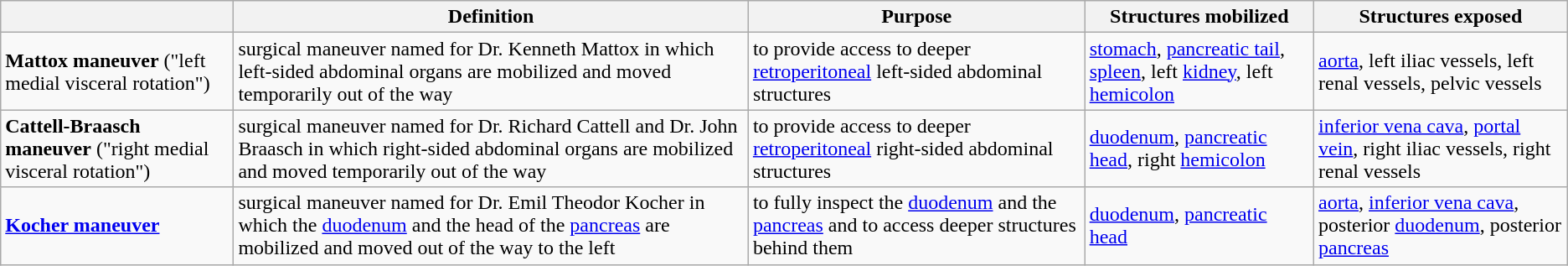<table class="wikitable">
<tr>
<th></th>
<th>Definition</th>
<th>Purpose</th>
<th>Structures mobilized</th>
<th>Structures exposed</th>
</tr>
<tr>
<td><strong>Mattox maneuver</strong> ("left medial visceral rotation")</td>
<td>surgical maneuver named for Dr. Kenneth Mattox in which left-sided abdominal organs are mobilized and moved temporarily out of the way</td>
<td>to provide access to deeper <a href='#'>retroperitoneal</a> left-sided abdominal structures</td>
<td><a href='#'>stomach</a>, <a href='#'>pancreatic tail</a>, <a href='#'>spleen</a>, left <a href='#'>kidney</a>, left <a href='#'>hemicolon</a></td>
<td><a href='#'>aorta</a>, left iliac vessels, left renal vessels, pelvic vessels</td>
</tr>
<tr>
<td><strong>Cattell-Braasch maneuver</strong> ("right medial visceral rotation")</td>
<td>surgical maneuver named for Dr. Richard Cattell and Dr. John Braasch in which right-sided abdominal organs are mobilized and moved temporarily out of the way</td>
<td>to provide access to deeper <a href='#'>retroperitoneal</a> right-sided abdominal structures</td>
<td><a href='#'>duodenum</a>, <a href='#'>pancreatic head</a>, right <a href='#'>hemicolon</a></td>
<td><a href='#'>inferior vena cava</a>, <a href='#'>portal vein</a>, right iliac vessels, right renal vessels</td>
</tr>
<tr>
<td><strong><a href='#'>Kocher maneuver</a></strong></td>
<td>surgical maneuver named for Dr. Emil Theodor Kocher in which the <a href='#'>duodenum</a> and the head of the <a href='#'>pancreas</a> are mobilized and moved out of the way to the left</td>
<td>to fully inspect the <a href='#'>duodenum</a> and the <a href='#'>pancreas</a> and to access deeper structures behind them</td>
<td><a href='#'>duodenum</a>, <a href='#'>pancreatic head</a></td>
<td><a href='#'>aorta</a>, <a href='#'>inferior vena cava</a>, posterior <a href='#'>duodenum</a>, posterior <a href='#'>pancreas</a></td>
</tr>
</table>
